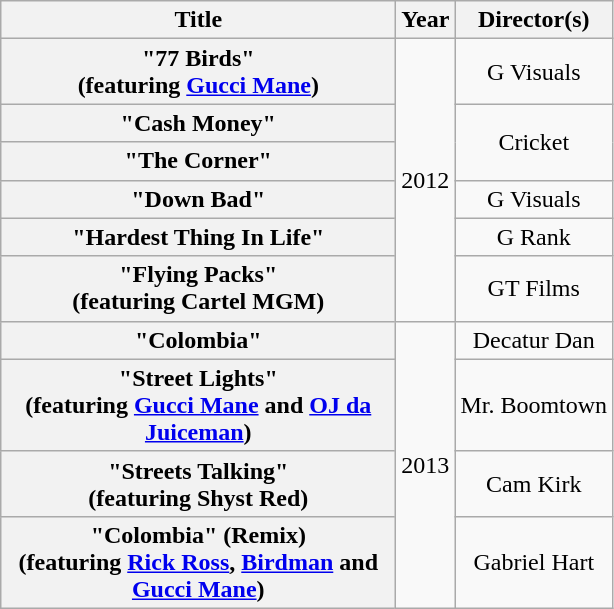<table class="wikitable plainrowheaders" style="text-align:center;">
<tr>
<th scope="col" style="width:16em;">Title</th>
<th scope="col">Year</th>
<th scope="col">Director(s)</th>
</tr>
<tr>
<th scope="row">"77 Birds"<br><span>(featuring <a href='#'>Gucci Mane</a>)</span></th>
<td rowspan="6">2012</td>
<td>G Visuals</td>
</tr>
<tr>
<th scope="row">"Cash Money"</th>
<td rowspan="2">Cricket</td>
</tr>
<tr>
<th scope="row">"The Corner"</th>
</tr>
<tr>
<th scope="row">"Down Bad"</th>
<td>G Visuals</td>
</tr>
<tr>
<th scope="row">"Hardest Thing In Life"</th>
<td>G Rank</td>
</tr>
<tr>
<th scope="row">"Flying Packs"<br><span>(featuring Cartel MGM)</span></th>
<td>GT Films</td>
</tr>
<tr>
<th scope="row">"Colombia"</th>
<td rowspan="4">2013</td>
<td>Decatur Dan</td>
</tr>
<tr>
<th scope="row">"Street Lights"<br><span>(featuring <a href='#'>Gucci Mane</a> and <a href='#'>OJ da Juiceman</a>)</span></th>
<td>Mr. Boomtown</td>
</tr>
<tr>
<th scope="row">"Streets Talking"<br><span>(featuring Shyst Red)</span></th>
<td>Cam Kirk</td>
</tr>
<tr>
<th scope="row">"Colombia" (Remix)<br><span>(featuring <a href='#'>Rick Ross</a>, <a href='#'>Birdman</a> and <a href='#'>Gucci Mane</a>)</span></th>
<td>Gabriel Hart</td>
</tr>
</table>
